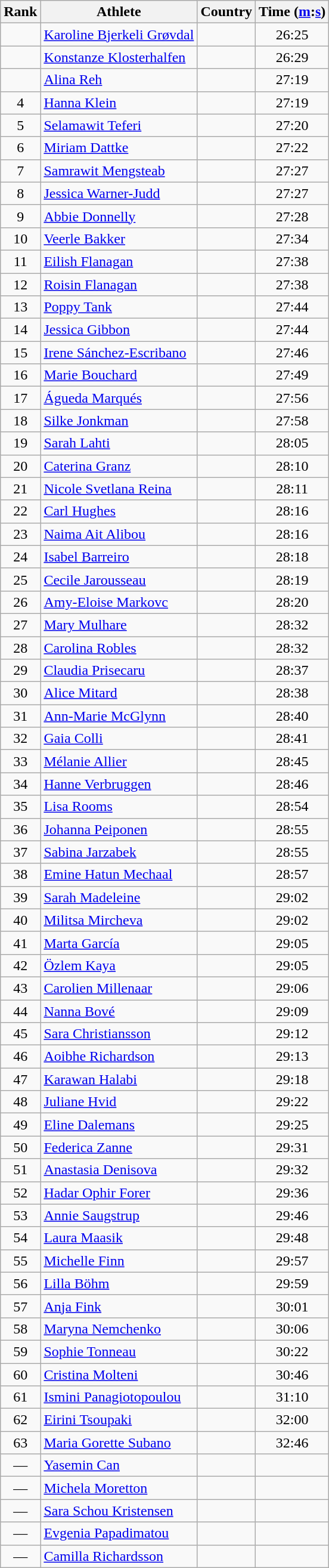<table class="wikitable sortable" style="text-align:center">
<tr>
<th>Rank</th>
<th>Athlete</th>
<th>Country</th>
<th>Time (<a href='#'>m</a>:<a href='#'>s</a>)</th>
</tr>
<tr>
<td></td>
<td align=left><a href='#'>Karoline Bjerkeli Grøvdal</a></td>
<td align=left></td>
<td>26:25</td>
</tr>
<tr>
<td></td>
<td align=left><a href='#'>Konstanze Klosterhalfen</a></td>
<td align=left></td>
<td>26:29</td>
</tr>
<tr>
<td></td>
<td align=left><a href='#'>Alina Reh</a></td>
<td align=left></td>
<td>27:19</td>
</tr>
<tr>
<td>4</td>
<td align=left><a href='#'>Hanna Klein</a></td>
<td align=left></td>
<td>27:19</td>
</tr>
<tr>
<td>5</td>
<td align=left><a href='#'>Selamawit Teferi</a></td>
<td align=left></td>
<td>27:20</td>
</tr>
<tr>
<td>6</td>
<td align=left><a href='#'>Miriam Dattke</a></td>
<td align=left></td>
<td>27:22</td>
</tr>
<tr>
<td>7</td>
<td align=left><a href='#'>Samrawit Mengsteab</a></td>
<td align=left></td>
<td>27:27</td>
</tr>
<tr>
<td>8</td>
<td align=left><a href='#'>Jessica Warner-Judd</a></td>
<td align=left></td>
<td>27:27</td>
</tr>
<tr>
<td>9</td>
<td align=left><a href='#'>Abbie Donnelly</a></td>
<td align=left></td>
<td>27:28</td>
</tr>
<tr>
<td>10</td>
<td align=left><a href='#'>Veerle Bakker</a></td>
<td align=left></td>
<td>27:34</td>
</tr>
<tr>
<td>11</td>
<td align=left><a href='#'>Eilish Flanagan</a></td>
<td align=left></td>
<td>27:38</td>
</tr>
<tr>
<td>12</td>
<td align=left><a href='#'>Roisin Flanagan</a></td>
<td align=left></td>
<td>27:38</td>
</tr>
<tr>
<td>13</td>
<td align=left><a href='#'>Poppy Tank</a></td>
<td align=left></td>
<td>27:44</td>
</tr>
<tr>
<td>14</td>
<td align=left><a href='#'>Jessica Gibbon</a></td>
<td align=left></td>
<td>27:44</td>
</tr>
<tr>
<td>15</td>
<td align=left><a href='#'>Irene Sánchez-Escribano</a></td>
<td align=left></td>
<td>27:46</td>
</tr>
<tr>
<td>16</td>
<td align=left><a href='#'>Marie Bouchard</a></td>
<td align=left></td>
<td>27:49</td>
</tr>
<tr>
<td>17</td>
<td align=left><a href='#'>Águeda Marqués</a></td>
<td align=left></td>
<td>27:56</td>
</tr>
<tr>
<td>18</td>
<td align=left><a href='#'>Silke Jonkman</a></td>
<td align=left></td>
<td>27:58</td>
</tr>
<tr>
<td>19</td>
<td align=left><a href='#'>Sarah Lahti</a></td>
<td align=left></td>
<td>28:05</td>
</tr>
<tr>
<td>20</td>
<td align=left><a href='#'>Caterina Granz</a></td>
<td align=left></td>
<td>28:10</td>
</tr>
<tr>
<td>21</td>
<td align=left><a href='#'>Nicole Svetlana Reina</a></td>
<td align=left></td>
<td>28:11</td>
</tr>
<tr>
<td>22</td>
<td align=left><a href='#'>Carl Hughes</a></td>
<td align=left></td>
<td>28:16</td>
</tr>
<tr>
<td>23</td>
<td align=left><a href='#'>Naima Ait Alibou</a></td>
<td align=left></td>
<td>28:16</td>
</tr>
<tr>
<td>24</td>
<td align=left><a href='#'>Isabel Barreiro</a></td>
<td align=left></td>
<td>28:18</td>
</tr>
<tr>
<td>25</td>
<td align=left><a href='#'>Cecile Jarousseau</a></td>
<td align=left></td>
<td>28:19</td>
</tr>
<tr>
<td>26</td>
<td align=left><a href='#'>Amy-Eloise Markovc</a></td>
<td align=left></td>
<td>28:20</td>
</tr>
<tr>
<td>27</td>
<td align=left><a href='#'>Mary Mulhare</a></td>
<td align=left></td>
<td>28:32</td>
</tr>
<tr>
<td>28</td>
<td align=left><a href='#'>Carolina Robles</a></td>
<td align=left></td>
<td>28:32</td>
</tr>
<tr>
<td>29</td>
<td align=left><a href='#'>Claudia Prisecaru</a></td>
<td align=left></td>
<td>28:37</td>
</tr>
<tr>
<td>30</td>
<td align=left><a href='#'>Alice Mitard</a></td>
<td align=left></td>
<td>28:38</td>
</tr>
<tr>
<td>31</td>
<td align=left><a href='#'>Ann-Marie McGlynn</a></td>
<td align=left></td>
<td>28:40</td>
</tr>
<tr>
<td>32</td>
<td align=left><a href='#'>Gaia Colli</a></td>
<td align=left></td>
<td>28:41</td>
</tr>
<tr>
<td>33</td>
<td align=left><a href='#'>Mélanie Allier</a></td>
<td align=left></td>
<td>28:45</td>
</tr>
<tr>
<td>34</td>
<td align=left><a href='#'>Hanne Verbruggen</a></td>
<td align=left></td>
<td>28:46</td>
</tr>
<tr>
<td>35</td>
<td align=left><a href='#'>Lisa Rooms</a></td>
<td align=left></td>
<td>28:54</td>
</tr>
<tr>
<td>36</td>
<td align=left><a href='#'>Johanna Peiponen</a></td>
<td align=left></td>
<td>28:55</td>
</tr>
<tr>
<td>37</td>
<td align=left><a href='#'>Sabina Jarzabek</a></td>
<td align=left></td>
<td>28:55</td>
</tr>
<tr>
<td>38</td>
<td align=left><a href='#'>Emine Hatun Mechaal</a></td>
<td align=left></td>
<td>28:57</td>
</tr>
<tr>
<td>39</td>
<td align=left><a href='#'>Sarah Madeleine</a></td>
<td align=left></td>
<td>29:02</td>
</tr>
<tr>
<td>40</td>
<td align=left><a href='#'>Militsa Mircheva</a></td>
<td align=left></td>
<td>29:02</td>
</tr>
<tr>
<td>41</td>
<td align=left><a href='#'>Marta García</a></td>
<td align=left></td>
<td>29:05</td>
</tr>
<tr>
<td>42</td>
<td align=left><a href='#'>Özlem Kaya</a></td>
<td align=left></td>
<td>29:05</td>
</tr>
<tr>
<td>43</td>
<td align=left><a href='#'>Carolien Millenaar</a></td>
<td align=left></td>
<td>29:06</td>
</tr>
<tr>
<td>44</td>
<td align=left><a href='#'>Nanna Bové</a></td>
<td align=left></td>
<td>29:09</td>
</tr>
<tr>
<td>45</td>
<td align=left><a href='#'>Sara Christiansson</a></td>
<td align=left></td>
<td>29:12</td>
</tr>
<tr>
<td>46</td>
<td align=left><a href='#'>Aoibhe Richardson</a></td>
<td align=left></td>
<td>29:13</td>
</tr>
<tr>
<td>47</td>
<td align=left><a href='#'>Karawan Halabi</a></td>
<td align=left></td>
<td>29:18</td>
</tr>
<tr>
<td>48</td>
<td align=left><a href='#'>Juliane Hvid</a></td>
<td align=left></td>
<td>29:22</td>
</tr>
<tr>
<td>49</td>
<td align=left><a href='#'>Eline Dalemans</a></td>
<td align=left></td>
<td>29:25</td>
</tr>
<tr>
<td>50</td>
<td align=left><a href='#'>Federica Zanne</a></td>
<td align=left></td>
<td>29:31</td>
</tr>
<tr>
<td>51</td>
<td align=left><a href='#'>Anastasia Denisova</a></td>
<td align=left></td>
<td>29:32</td>
</tr>
<tr>
<td>52</td>
<td align=left><a href='#'>Hadar Ophir Forer</a></td>
<td align=left></td>
<td>29:36</td>
</tr>
<tr>
<td>53</td>
<td align=left><a href='#'>Annie Saugstrup</a></td>
<td align=left></td>
<td>29:46</td>
</tr>
<tr>
<td>54</td>
<td align=left><a href='#'>Laura Maasik</a></td>
<td align=left></td>
<td>29:48</td>
</tr>
<tr>
<td>55</td>
<td align=left><a href='#'>Michelle Finn</a></td>
<td align=left></td>
<td>29:57</td>
</tr>
<tr>
<td>56</td>
<td align=left><a href='#'>Lilla Böhm</a></td>
<td align=left></td>
<td>29:59</td>
</tr>
<tr>
<td>57</td>
<td align=left><a href='#'>Anja Fink</a></td>
<td align=left></td>
<td>30:01</td>
</tr>
<tr>
<td>58</td>
<td align=left><a href='#'>Maryna Nemchenko</a></td>
<td align=left></td>
<td>30:06</td>
</tr>
<tr>
<td>59</td>
<td align=left><a href='#'>Sophie Tonneau</a></td>
<td align=left></td>
<td>30:22</td>
</tr>
<tr>
<td>60</td>
<td align=left><a href='#'>Cristina Molteni</a></td>
<td align=left></td>
<td>30:46</td>
</tr>
<tr>
<td>61</td>
<td align=left><a href='#'>Ismini Panagiotopoulou</a></td>
<td align=left></td>
<td>31:10</td>
</tr>
<tr>
<td>62</td>
<td align=left><a href='#'>Eirini Tsoupaki</a></td>
<td align=left></td>
<td>32:00</td>
</tr>
<tr>
<td>63</td>
<td align=left><a href='#'>Maria Gorette Subano</a></td>
<td align=left></td>
<td>32:46</td>
</tr>
<tr>
<td>—</td>
<td align=left><a href='#'>Yasemin Can</a></td>
<td align=left></td>
<td></td>
</tr>
<tr>
<td>—</td>
<td align=left><a href='#'>Michela Moretton</a></td>
<td align=left></td>
<td></td>
</tr>
<tr>
<td>—</td>
<td align=left><a href='#'>Sara Schou Kristensen</a></td>
<td align=left></td>
<td></td>
</tr>
<tr>
<td>—</td>
<td align=left><a href='#'>Evgenia Papadimatou</a></td>
<td align=left></td>
<td></td>
</tr>
<tr>
<td>—</td>
<td align=left><a href='#'>Camilla Richardsson</a></td>
<td align=left></td>
<td></td>
</tr>
</table>
